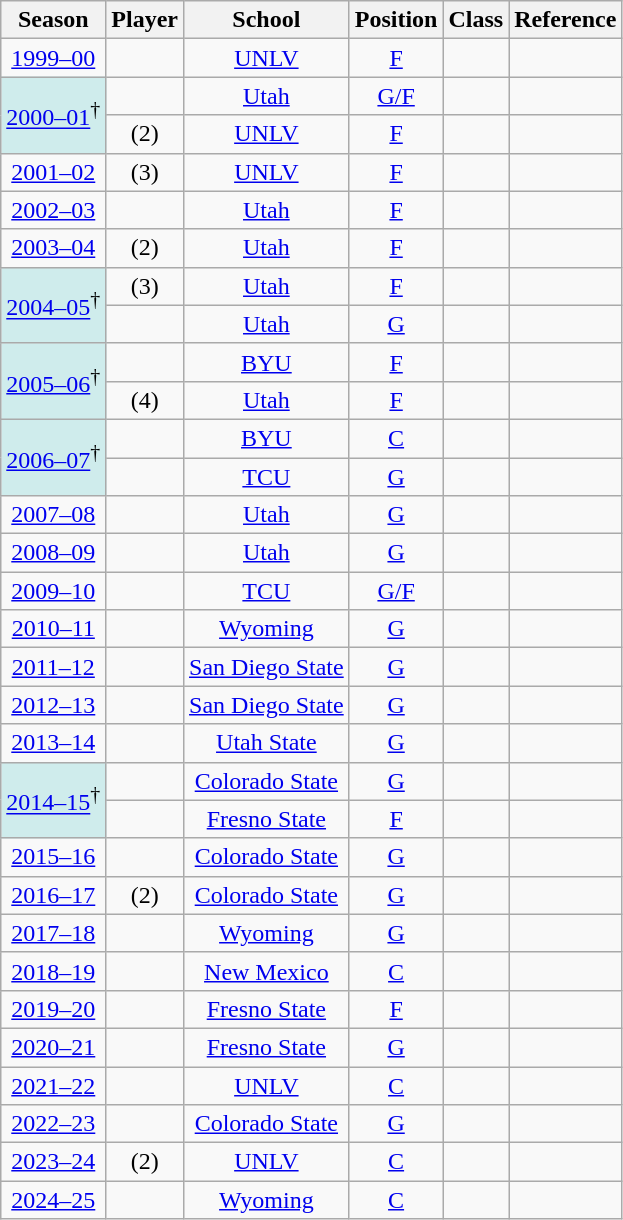<table class="wikitable sortable">
<tr>
<th>Season</th>
<th>Player</th>
<th>School</th>
<th>Position</th>
<th>Class</th>
<th class="unsortable">Reference</th>
</tr>
<tr align=center>
<td><a href='#'>1999–00</a></td>
<td></td>
<td><a href='#'>UNLV</a></td>
<td><a href='#'>F</a></td>
<td></td>
<td></td>
</tr>
<tr align=center>
<td rowspan=2 bgcolor=#cfecec><a href='#'>2000–01</a><sup>†</sup></td>
<td></td>
<td><a href='#'>Utah</a></td>
<td><a href='#'>G/F</a></td>
<td></td>
<td></td>
</tr>
<tr align=center>
<td> (2)</td>
<td><a href='#'>UNLV</a></td>
<td><a href='#'>F</a></td>
<td></td>
<td></td>
</tr>
<tr align=center>
<td><a href='#'>2001–02</a></td>
<td> (3)</td>
<td><a href='#'>UNLV</a></td>
<td><a href='#'>F</a></td>
<td></td>
<td></td>
</tr>
<tr align=center>
<td><a href='#'>2002–03</a></td>
<td></td>
<td><a href='#'>Utah</a></td>
<td><a href='#'>F</a></td>
<td></td>
<td></td>
</tr>
<tr align=center>
<td><a href='#'>2003–04</a></td>
<td> (2)</td>
<td><a href='#'>Utah</a></td>
<td><a href='#'>F</a></td>
<td></td>
<td></td>
</tr>
<tr align=center>
<td rowspan=2 bgcolor=#cfecec><a href='#'>2004–05</a><sup>†</sup></td>
<td> (3)</td>
<td><a href='#'>Utah</a></td>
<td><a href='#'>F</a></td>
<td></td>
<td></td>
</tr>
<tr align=center>
<td></td>
<td><a href='#'>Utah</a></td>
<td><a href='#'>G</a></td>
<td></td>
<td></td>
</tr>
<tr align=center>
<td rowspan=2 bgcolor=#cfecec><a href='#'>2005–06</a><sup>†</sup></td>
<td></td>
<td><a href='#'>BYU</a></td>
<td><a href='#'>F</a></td>
<td></td>
<td></td>
</tr>
<tr align=center>
<td> (4)</td>
<td><a href='#'>Utah</a></td>
<td><a href='#'>F</a></td>
<td></td>
<td></td>
</tr>
<tr align=center>
<td rowspan=2 bgcolor=#cfecec><a href='#'>2006–07</a><sup>†</sup></td>
<td></td>
<td><a href='#'>BYU</a></td>
<td><a href='#'>C</a></td>
<td></td>
<td></td>
</tr>
<tr align=center>
<td></td>
<td><a href='#'>TCU</a></td>
<td><a href='#'>G</a></td>
<td></td>
<td></td>
</tr>
<tr align=center>
<td><a href='#'>2007–08</a></td>
<td></td>
<td><a href='#'>Utah</a></td>
<td><a href='#'>G</a></td>
<td></td>
<td></td>
</tr>
<tr align=center>
<td><a href='#'>2008–09</a></td>
<td></td>
<td><a href='#'>Utah</a></td>
<td><a href='#'>G</a></td>
<td></td>
<td></td>
</tr>
<tr align=center>
<td><a href='#'>2009–10</a></td>
<td></td>
<td><a href='#'>TCU</a></td>
<td><a href='#'>G/F</a></td>
<td></td>
<td></td>
</tr>
<tr align=center>
<td><a href='#'>2010–11</a></td>
<td></td>
<td><a href='#'>Wyoming</a></td>
<td><a href='#'>G</a></td>
<td></td>
<td></td>
</tr>
<tr align=center>
<td><a href='#'>2011–12</a></td>
<td></td>
<td><a href='#'>San Diego State</a></td>
<td><a href='#'>G</a></td>
<td></td>
<td></td>
</tr>
<tr align=center>
<td><a href='#'>2012–13</a></td>
<td></td>
<td><a href='#'>San Diego State</a></td>
<td><a href='#'>G</a></td>
<td></td>
<td></td>
</tr>
<tr align=center>
<td><a href='#'>2013–14</a></td>
<td></td>
<td><a href='#'>Utah State</a></td>
<td><a href='#'>G</a></td>
<td></td>
<td></td>
</tr>
<tr align=center>
<td rowspan=2 bgcolor=#cfecec><a href='#'>2014–15</a><sup>†</sup></td>
<td></td>
<td><a href='#'>Colorado State</a></td>
<td><a href='#'>G</a></td>
<td></td>
<td></td>
</tr>
<tr align=center>
<td></td>
<td><a href='#'>Fresno State</a></td>
<td><a href='#'>F</a></td>
<td></td>
<td></td>
</tr>
<tr align=center>
<td><a href='#'>2015–16</a></td>
<td></td>
<td><a href='#'>Colorado State</a></td>
<td><a href='#'>G</a></td>
<td></td>
<td></td>
</tr>
<tr align=center>
<td><a href='#'>2016–17</a></td>
<td> (2)</td>
<td><a href='#'>Colorado State</a></td>
<td><a href='#'>G</a></td>
<td></td>
<td></td>
</tr>
<tr align=center>
<td><a href='#'>2017–18</a></td>
<td></td>
<td><a href='#'>Wyoming</a></td>
<td><a href='#'>G</a></td>
<td></td>
<td></td>
</tr>
<tr align=center>
<td><a href='#'>2018–19</a></td>
<td></td>
<td><a href='#'>New Mexico</a></td>
<td><a href='#'>C</a></td>
<td></td>
<td></td>
</tr>
<tr align=center>
<td><a href='#'>2019–20</a></td>
<td></td>
<td><a href='#'>Fresno State</a></td>
<td><a href='#'>F</a></td>
<td></td>
<td></td>
</tr>
<tr align=center>
<td><a href='#'>2020–21</a></td>
<td></td>
<td><a href='#'>Fresno State</a></td>
<td><a href='#'>G</a></td>
<td></td>
<td></td>
</tr>
<tr align=center>
<td><a href='#'>2021–22</a></td>
<td></td>
<td><a href='#'>UNLV</a></td>
<td><a href='#'>C</a></td>
<td></td>
<td></td>
</tr>
<tr align=center>
<td><a href='#'>2022–23</a></td>
<td></td>
<td><a href='#'>Colorado State</a></td>
<td><a href='#'>G</a></td>
<td></td>
<td></td>
</tr>
<tr align=center>
<td><a href='#'>2023–24</a></td>
<td> (2)</td>
<td><a href='#'>UNLV</a></td>
<td><a href='#'>C</a></td>
<td></td>
<td></td>
</tr>
<tr align=center>
<td><a href='#'>2024–25</a></td>
<td></td>
<td><a href='#'>Wyoming</a></td>
<td><a href='#'>C</a></td>
<td></td>
<td></td>
</tr>
</table>
